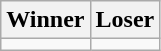<table class=wikitable>
<tr>
<th>Winner</th>
<th>Loser</th>
</tr>
<tr>
<td></td>
<td></td>
</tr>
</table>
